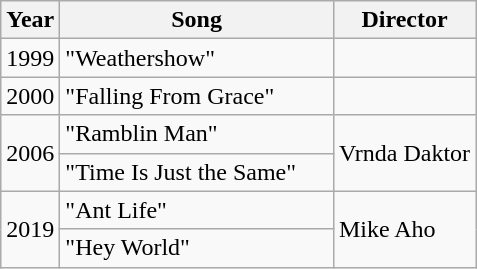<table class="wikitable">
<tr>
<th>Year</th>
<th style="width:175px;">Song</th>
<th>Director</th>
</tr>
<tr>
<td>1999</td>
<td>"Weathershow"</td>
<td></td>
</tr>
<tr>
<td>2000</td>
<td>"Falling From Grace"</td>
<td></td>
</tr>
<tr>
<td rowspan="2">2006</td>
<td>"Ramblin Man"</td>
<td rowspan="2">Vrnda Daktor</td>
</tr>
<tr>
<td>"Time Is Just the Same"</td>
</tr>
<tr>
<td rowspan="2">2019</td>
<td>"Ant Life"</td>
<td rowspan="2">Mike Aho</td>
</tr>
<tr>
<td>"Hey World"</td>
</tr>
</table>
